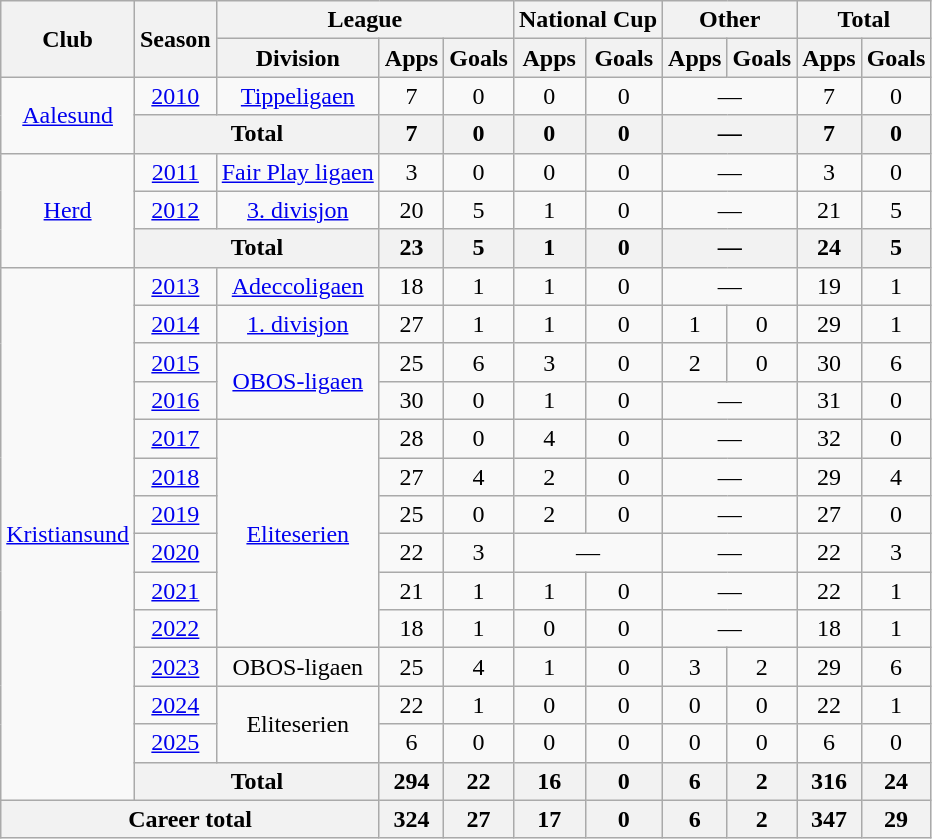<table class="wikitable" style="text-align: center;">
<tr>
<th rowspan="2">Club</th>
<th rowspan="2">Season</th>
<th colspan="3">League</th>
<th colspan="2">National Cup</th>
<th colspan="2">Other</th>
<th colspan="2">Total</th>
</tr>
<tr>
<th>Division</th>
<th>Apps</th>
<th>Goals</th>
<th>Apps</th>
<th>Goals</th>
<th>Apps</th>
<th>Goals</th>
<th>Apps</th>
<th>Goals</th>
</tr>
<tr>
<td rowspan="2"><a href='#'>Aalesund</a></td>
<td><a href='#'>2010</a></td>
<td><a href='#'>Tippeligaen</a></td>
<td>7</td>
<td>0</td>
<td>0</td>
<td>0</td>
<td colspan="2">—</td>
<td>7</td>
<td>0</td>
</tr>
<tr>
<th colspan="2">Total</th>
<th>7</th>
<th>0</th>
<th>0</th>
<th>0</th>
<th colspan="2">—</th>
<th>7</th>
<th>0</th>
</tr>
<tr>
<td rowspan="3"><a href='#'>Herd</a></td>
<td><a href='#'>2011</a></td>
<td><a href='#'>Fair Play ligaen</a></td>
<td>3</td>
<td>0</td>
<td>0</td>
<td>0</td>
<td colspan="2">—</td>
<td>3</td>
<td>0</td>
</tr>
<tr>
<td><a href='#'>2012</a></td>
<td><a href='#'>3. divisjon</a></td>
<td>20</td>
<td>5</td>
<td>1</td>
<td>0</td>
<td colspan="2">—</td>
<td>21</td>
<td>5</td>
</tr>
<tr>
<th colspan="2">Total</th>
<th>23</th>
<th>5</th>
<th>1</th>
<th>0</th>
<th colspan="2">—</th>
<th>24</th>
<th>5</th>
</tr>
<tr>
<td rowspan="14"><a href='#'>Kristiansund</a></td>
<td><a href='#'>2013</a></td>
<td><a href='#'>Adeccoligaen</a></td>
<td>18</td>
<td>1</td>
<td>1</td>
<td>0</td>
<td colspan="2">—</td>
<td>19</td>
<td>1</td>
</tr>
<tr>
<td><a href='#'>2014</a></td>
<td><a href='#'>1. divisjon</a></td>
<td>27</td>
<td>1</td>
<td>1</td>
<td>0</td>
<td>1</td>
<td>0</td>
<td>29</td>
<td>1</td>
</tr>
<tr>
<td><a href='#'>2015</a></td>
<td rowspan="2"><a href='#'>OBOS-ligaen</a></td>
<td>25</td>
<td>6</td>
<td>3</td>
<td>0</td>
<td>2</td>
<td>0</td>
<td>30</td>
<td>6</td>
</tr>
<tr>
<td><a href='#'>2016</a></td>
<td>30</td>
<td>0</td>
<td>1</td>
<td>0</td>
<td colspan="2">—</td>
<td>31</td>
<td>0</td>
</tr>
<tr>
<td><a href='#'>2017</a></td>
<td rowspan="6"><a href='#'>Eliteserien</a></td>
<td>28</td>
<td>0</td>
<td>4</td>
<td>0</td>
<td colspan="2">—</td>
<td>32</td>
<td>0</td>
</tr>
<tr>
<td><a href='#'>2018</a></td>
<td>27</td>
<td>4</td>
<td>2</td>
<td>0</td>
<td colspan="2">—</td>
<td>29</td>
<td>4</td>
</tr>
<tr>
<td><a href='#'>2019</a></td>
<td>25</td>
<td>0</td>
<td>2</td>
<td>0</td>
<td colspan="2">—</td>
<td>27</td>
<td>0</td>
</tr>
<tr>
<td><a href='#'>2020</a></td>
<td>22</td>
<td>3</td>
<td colspan="2">—</td>
<td colspan="2">—</td>
<td>22</td>
<td>3</td>
</tr>
<tr>
<td><a href='#'>2021</a></td>
<td>21</td>
<td>1</td>
<td>1</td>
<td>0</td>
<td colspan="2">—</td>
<td>22</td>
<td>1</td>
</tr>
<tr>
<td><a href='#'>2022</a></td>
<td>18</td>
<td>1</td>
<td>0</td>
<td>0</td>
<td colspan="2">—</td>
<td>18</td>
<td>1</td>
</tr>
<tr>
<td><a href='#'>2023</a></td>
<td>OBOS-ligaen</td>
<td>25</td>
<td>4</td>
<td>1</td>
<td>0</td>
<td>3</td>
<td>2</td>
<td>29</td>
<td>6</td>
</tr>
<tr>
<td><a href='#'>2024</a></td>
<td rowspan="2">Eliteserien</td>
<td>22</td>
<td>1</td>
<td>0</td>
<td>0</td>
<td>0</td>
<td>0</td>
<td>22</td>
<td>1</td>
</tr>
<tr>
<td><a href='#'>2025</a></td>
<td>6</td>
<td>0</td>
<td>0</td>
<td>0</td>
<td>0</td>
<td>0</td>
<td>6</td>
<td>0</td>
</tr>
<tr>
<th colspan="2">Total</th>
<th>294</th>
<th>22</th>
<th>16</th>
<th>0</th>
<th>6</th>
<th>2</th>
<th>316</th>
<th>24</th>
</tr>
<tr>
<th colspan="3">Career total</th>
<th>324</th>
<th>27</th>
<th>17</th>
<th>0</th>
<th>6</th>
<th>2</th>
<th>347</th>
<th>29</th>
</tr>
</table>
